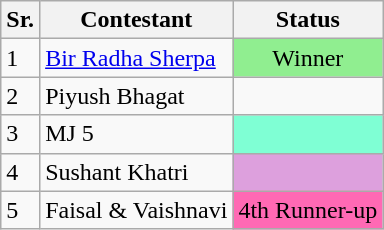<table class="wikitable sorta">
<tr>
<th>Sr.</th>
<th>Contestant</th>
<th>Status</th>
</tr>
<tr>
<td>1</td>
<td><a href='#'>Bir Radha Sherpa</a></td>
<td style="background:lightgreen; text-align:center;">Winner</td>
</tr>
<tr>
<td>2</td>
<td>Piyush Bhagat</td>
<td></td>
</tr>
<tr>
<td>3</td>
<td>MJ 5</td>
<td style="background:#7FFFD4;"></td>
</tr>
<tr>
<td>4</td>
<td>Sushant Khatri</td>
<td style="background:#DDA0DD;"></td>
</tr>
<tr>
<td>5</td>
<td>Faisal & Vaishnavi</td>
<td style="background:#FF69B4; text-align:center;">4th Runner-up</td>
</tr>
</table>
